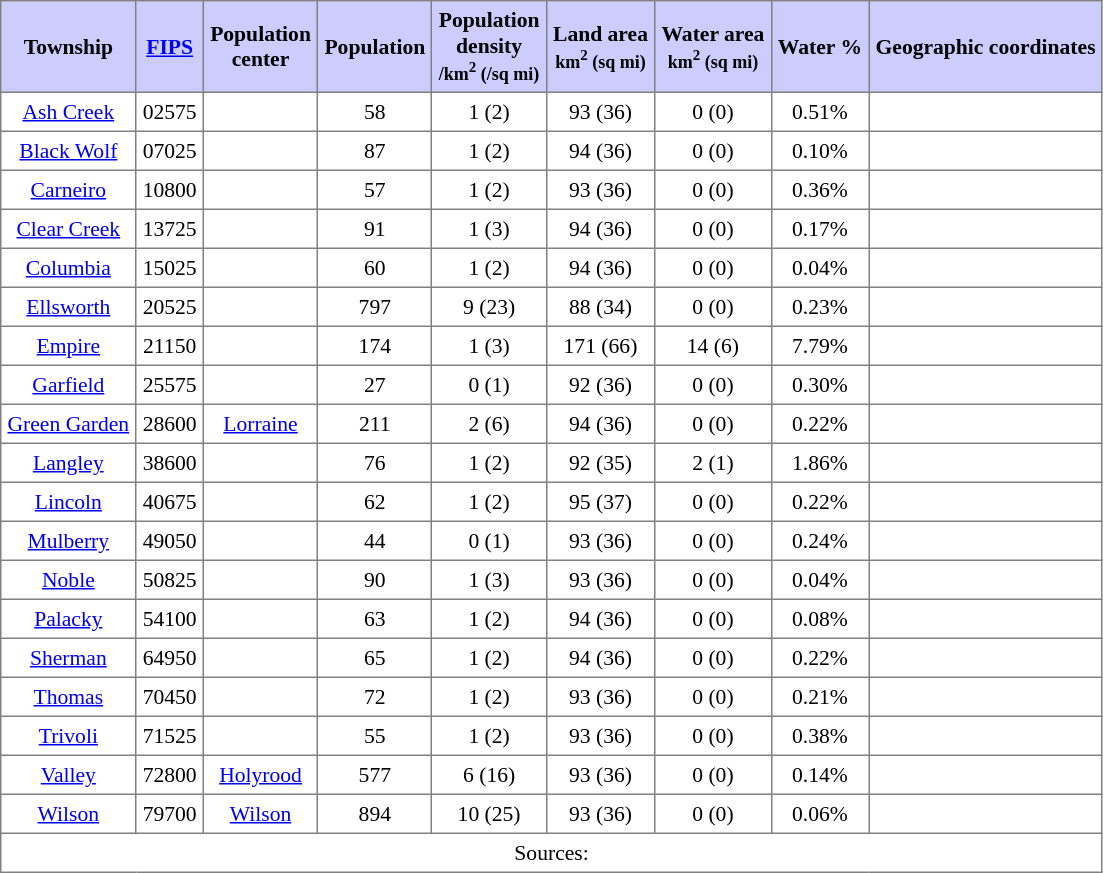<table class="toccolours" border=1 cellspacing=0 cellpadding=4 style="text-align:center; border-collapse:collapse; font-size:90%;">
<tr style="background:#ccccff">
<th>Township</th>
<th><a href='#'>FIPS</a></th>
<th>Population<br>center</th>
<th>Population</th>
<th>Population<br>density<br><small>/km<sup>2</sup> (/sq mi)</small></th>
<th>Land area<br><small>km<sup>2</sup> (sq mi)</small></th>
<th>Water area<br><small>km<sup>2</sup> (sq mi)</small></th>
<th>Water %</th>
<th>Geographic coordinates</th>
</tr>
<tr>
<td><a href='#'>Ash Creek</a></td>
<td>02575</td>
<td></td>
<td>58</td>
<td>1 (2)</td>
<td>93 (36)</td>
<td>0 (0)</td>
<td>0.51%</td>
<td></td>
</tr>
<tr>
<td><a href='#'>Black Wolf</a></td>
<td>07025</td>
<td></td>
<td>87</td>
<td>1 (2)</td>
<td>94 (36)</td>
<td>0 (0)</td>
<td>0.10%</td>
<td></td>
</tr>
<tr>
<td><a href='#'>Carneiro</a></td>
<td>10800</td>
<td></td>
<td>57</td>
<td>1 (2)</td>
<td>93 (36)</td>
<td>0 (0)</td>
<td>0.36%</td>
<td></td>
</tr>
<tr>
<td><a href='#'>Clear Creek</a></td>
<td>13725</td>
<td></td>
<td>91</td>
<td>1 (3)</td>
<td>94 (36)</td>
<td>0 (0)</td>
<td>0.17%</td>
<td></td>
</tr>
<tr>
<td><a href='#'>Columbia</a></td>
<td>15025</td>
<td></td>
<td>60</td>
<td>1 (2)</td>
<td>94 (36)</td>
<td>0 (0)</td>
<td>0.04%</td>
<td></td>
</tr>
<tr>
<td><a href='#'>Ellsworth</a></td>
<td>20525</td>
<td></td>
<td>797</td>
<td>9 (23)</td>
<td>88 (34)</td>
<td>0 (0)</td>
<td>0.23%</td>
<td></td>
</tr>
<tr>
<td><a href='#'>Empire</a></td>
<td>21150</td>
<td></td>
<td>174</td>
<td>1 (3)</td>
<td>171 (66)</td>
<td>14 (6)</td>
<td>7.79%</td>
<td></td>
</tr>
<tr>
<td><a href='#'>Garfield</a></td>
<td>25575</td>
<td></td>
<td>27</td>
<td>0 (1)</td>
<td>92 (36)</td>
<td>0 (0)</td>
<td>0.30%</td>
<td></td>
</tr>
<tr>
<td><a href='#'>Green Garden</a></td>
<td>28600</td>
<td><a href='#'>Lorraine</a></td>
<td>211</td>
<td>2 (6)</td>
<td>94 (36)</td>
<td>0 (0)</td>
<td>0.22%</td>
<td></td>
</tr>
<tr>
<td><a href='#'>Langley</a></td>
<td>38600</td>
<td></td>
<td>76</td>
<td>1 (2)</td>
<td>92 (35)</td>
<td>2 (1)</td>
<td>1.86%</td>
<td></td>
</tr>
<tr>
<td><a href='#'>Lincoln</a></td>
<td>40675</td>
<td></td>
<td>62</td>
<td>1 (2)</td>
<td>95 (37)</td>
<td>0 (0)</td>
<td>0.22%</td>
<td></td>
</tr>
<tr>
<td><a href='#'>Mulberry</a></td>
<td>49050</td>
<td></td>
<td>44</td>
<td>0 (1)</td>
<td>93 (36)</td>
<td>0 (0)</td>
<td>0.24%</td>
<td></td>
</tr>
<tr>
<td><a href='#'>Noble</a></td>
<td>50825</td>
<td></td>
<td>90</td>
<td>1 (3)</td>
<td>93 (36)</td>
<td>0 (0)</td>
<td>0.04%</td>
<td></td>
</tr>
<tr>
<td><a href='#'>Palacky</a></td>
<td>54100</td>
<td></td>
<td>63</td>
<td>1 (2)</td>
<td>94 (36)</td>
<td>0 (0)</td>
<td>0.08%</td>
<td></td>
</tr>
<tr>
<td><a href='#'>Sherman</a></td>
<td>64950</td>
<td></td>
<td>65</td>
<td>1 (2)</td>
<td>94 (36)</td>
<td>0 (0)</td>
<td>0.22%</td>
<td></td>
</tr>
<tr>
<td><a href='#'>Thomas</a></td>
<td>70450</td>
<td></td>
<td>72</td>
<td>1 (2)</td>
<td>93 (36)</td>
<td>0 (0)</td>
<td>0.21%</td>
<td></td>
</tr>
<tr>
<td><a href='#'>Trivoli</a></td>
<td>71525</td>
<td></td>
<td>55</td>
<td>1 (2)</td>
<td>93 (36)</td>
<td>0 (0)</td>
<td>0.38%</td>
<td></td>
</tr>
<tr>
<td><a href='#'>Valley</a></td>
<td>72800</td>
<td><a href='#'>Holyrood</a></td>
<td>577</td>
<td>6 (16)</td>
<td>93 (36)</td>
<td>0 (0)</td>
<td>0.14%</td>
<td></td>
</tr>
<tr>
<td><a href='#'>Wilson</a></td>
<td>79700</td>
<td><a href='#'>Wilson</a></td>
<td>894</td>
<td>10 (25)</td>
<td>93 (36)</td>
<td>0 (0)</td>
<td>0.06%</td>
<td></td>
</tr>
<tr>
<td colspan=9>Sources: </td>
</tr>
</table>
